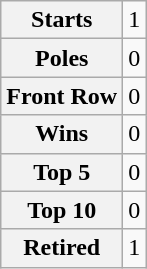<table class="wikitable" style="text-align:center">
<tr>
<th>Starts</th>
<td>1</td>
</tr>
<tr>
<th>Poles</th>
<td>0</td>
</tr>
<tr>
<th>Front Row</th>
<td>0</td>
</tr>
<tr>
<th>Wins</th>
<td>0</td>
</tr>
<tr>
<th>Top 5</th>
<td>0</td>
</tr>
<tr>
<th>Top 10</th>
<td>0</td>
</tr>
<tr>
<th>Retired</th>
<td>1</td>
</tr>
</table>
